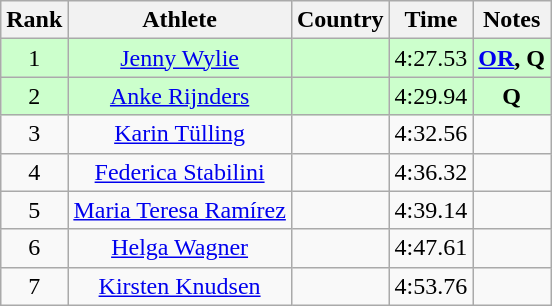<table class="wikitable sortable" style="text-align:center">
<tr>
<th>Rank</th>
<th>Athlete</th>
<th>Country</th>
<th>Time</th>
<th>Notes</th>
</tr>
<tr bgcolor=ccffcc>
<td>1</td>
<td><a href='#'>Jenny Wylie</a></td>
<td align=left></td>
<td>4:27.53</td>
<td><strong><a href='#'>OR</a>, Q</strong></td>
</tr>
<tr bgcolor=ccffcc>
<td>2</td>
<td><a href='#'>Anke Rijnders</a></td>
<td align=left></td>
<td>4:29.94</td>
<td><strong> Q </strong></td>
</tr>
<tr>
<td>3</td>
<td><a href='#'>Karin Tülling</a></td>
<td align=left></td>
<td>4:32.56</td>
<td><strong> </strong></td>
</tr>
<tr>
<td>4</td>
<td><a href='#'>Federica Stabilini</a></td>
<td align=left></td>
<td>4:36.32</td>
<td><strong> </strong></td>
</tr>
<tr>
<td>5</td>
<td><a href='#'>Maria Teresa Ramírez</a></td>
<td align=left></td>
<td>4:39.14</td>
<td><strong> </strong></td>
</tr>
<tr>
<td>6</td>
<td><a href='#'>Helga Wagner</a></td>
<td align=left></td>
<td>4:47.61</td>
<td><strong> </strong></td>
</tr>
<tr>
<td>7</td>
<td><a href='#'>Kirsten Knudsen</a></td>
<td align=left></td>
<td>4:53.76</td>
<td><strong> </strong></td>
</tr>
</table>
